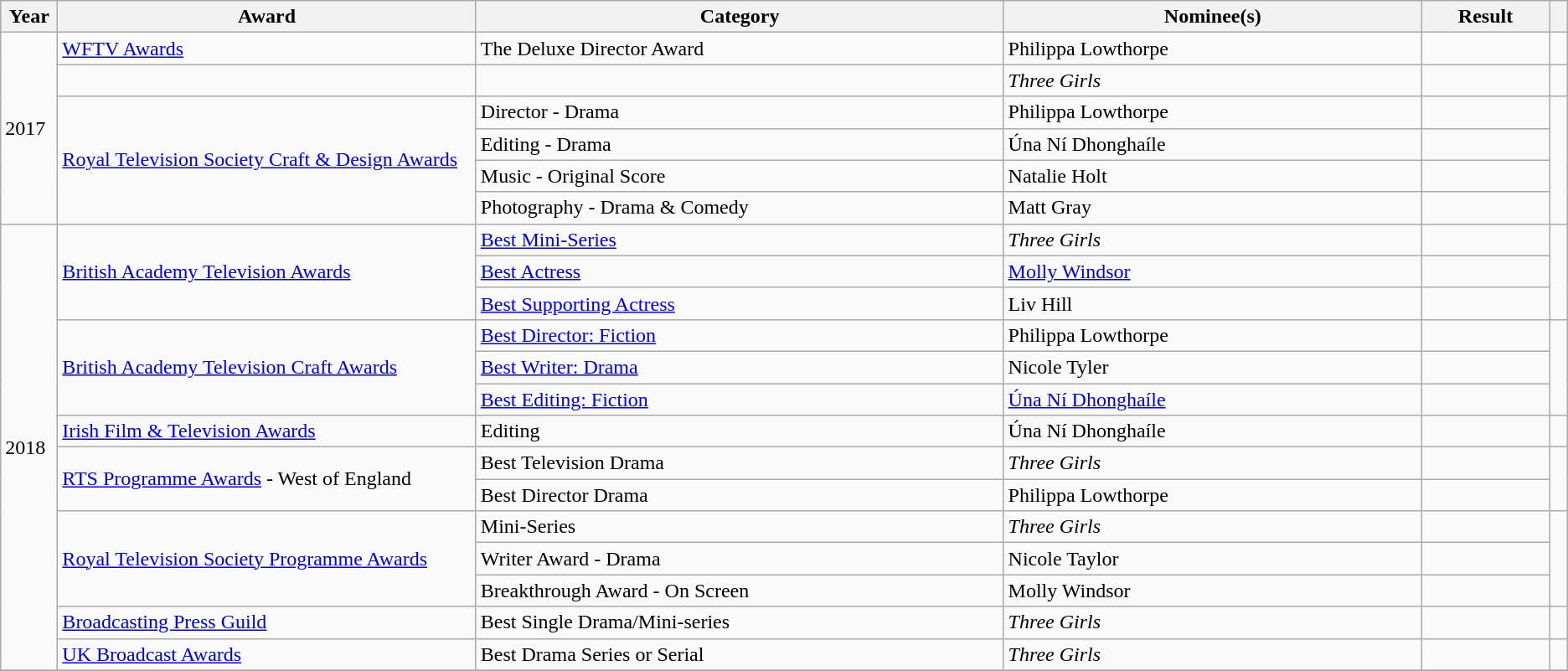<table class="wikitable plainrowheaders  sortable" style=width=100%>
<tr>
<th scope="col" style="width:3%;">Year</th>
<th scope="col" style="width:23%;">Award</th>
<th scope="col" style="width:29%;">Category</th>
<th scope="col" style="width:23%;">Nominee(s)</th>
<th scope="col" style="width:7%;">Result</th>
<th scope="col" class="unsortable" style="width:1%;"></th>
</tr>
<tr>
<td rowspan="6">2017</td>
<td><a href='#'>WFTV Awards</a></td>
<td>The Deluxe Director Award</td>
<td>Philippa Lowthorpe</td>
<td></td>
<td></td>
</tr>
<tr>
<td></td>
<td></td>
<td><em>Three Girls</em></td>
<td></td>
<td></td>
</tr>
<tr>
<td rowspan="4"><a href='#'>Royal Television Society Craft & Design Awards</a></td>
<td>Director - Drama</td>
<td>Philippa Lowthorpe</td>
<td></td>
<td rowspan="4"></td>
</tr>
<tr>
<td>Editing - Drama</td>
<td>Úna Ní Dhonghaíle</td>
<td></td>
</tr>
<tr>
<td>Music - Original Score</td>
<td>Natalie Holt</td>
<td></td>
</tr>
<tr>
<td>Photography - Drama & Comedy</td>
<td>Matt Gray</td>
<td></td>
</tr>
<tr>
<td rowspan="14">2018</td>
<td rowspan="3"><a href='#'>British Academy Television Awards</a></td>
<td><a href='#'>Best Mini-Series</a></td>
<td><em>Three Girls</em></td>
<td></td>
<td rowspan="3"></td>
</tr>
<tr>
<td><a href='#'>Best Actress</a></td>
<td><a href='#'>Molly Windsor</a></td>
<td></td>
</tr>
<tr>
<td><a href='#'>Best Supporting Actress</a></td>
<td>Liv Hill</td>
<td></td>
</tr>
<tr>
<td rowspan="3"><a href='#'>British Academy Television Craft Awards</a></td>
<td><a href='#'>Best Director: Fiction</a></td>
<td>Philippa Lowthorpe</td>
<td></td>
<td rowspan="3"></td>
</tr>
<tr>
<td><a href='#'>Best Writer: Drama</a></td>
<td>Nicole Tyler</td>
<td></td>
</tr>
<tr>
<td><a href='#'>Best Editing: Fiction</a></td>
<td><a href='#'>Úna Ní Dhonghaíle</a></td>
<td></td>
</tr>
<tr>
<td><a href='#'>Irish Film & Television Awards</a></td>
<td>Editing</td>
<td>Úna Ní Dhonghaíle</td>
<td></td>
<td></td>
</tr>
<tr>
<td rowspan="2"><a href='#'>RTS Programme Awards</a> - West of England</td>
<td>Best Television Drama</td>
<td><em>Three Girls</em></td>
<td></td>
<td rowspan="2"></td>
</tr>
<tr>
<td>Best Director Drama</td>
<td>Philippa Lowthorpe</td>
<td></td>
</tr>
<tr>
<td rowspan="3"><a href='#'>Royal Television Society Programme Awards</a></td>
<td>Mini-Series</td>
<td><em>Three Girls</em></td>
<td></td>
<td rowspan="3"></td>
</tr>
<tr>
<td>Writer Award - Drama</td>
<td>Nicole Taylor</td>
<td></td>
</tr>
<tr>
<td>Breakthrough Award - On Screen</td>
<td>Molly Windsor</td>
<td></td>
</tr>
<tr>
<td><a href='#'>Broadcasting Press Guild</a></td>
<td>Best Single Drama/Mini-series</td>
<td><em>Three Girls</em></td>
<td></td>
<td></td>
</tr>
<tr>
<td><a href='#'>UK Broadcast Awards</a></td>
<td>Best Drama Series or Serial</td>
<td><em>Three Girls</em></td>
<td></td>
<td></td>
</tr>
<tr>
</tr>
</table>
